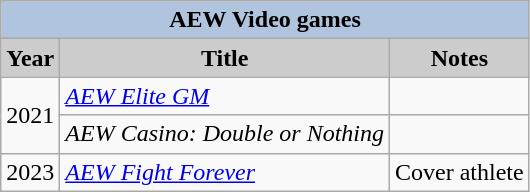<table class="wikitable sortable">
<tr style="text-align:center;">
<th colspan=4 style="background:#B0C4DE;">AEW Video games</th>
</tr>
<tr style="text-align:center;">
<th style="background:#ccc;">Year</th>
<th style="background:#ccc;">Title</th>
<th style="background:#ccc;">Notes</th>
</tr>
<tr>
<td rowspan="2">2021</td>
<td><em><a href='#'>AEW Elite GM</a></em></td>
<td></td>
</tr>
<tr>
<td><em>AEW Casino: Double or Nothing</em></td>
<td></td>
</tr>
<tr>
<td>2023</td>
<td><em><a href='#'>AEW Fight Forever</a></em></td>
<td>Cover athlete</td>
</tr>
</table>
